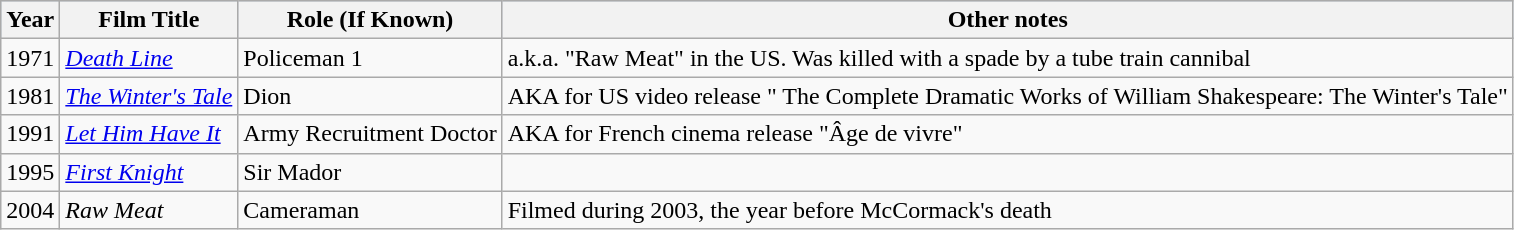<table class="wikitable">
<tr style="background:#b0c4de; text-align:center;">
<th>Year</th>
<th>Film Title</th>
<th>Role (If Known)</th>
<th>Other notes</th>
</tr>
<tr>
<td>1971</td>
<td><em><a href='#'>Death Line</a></em></td>
<td>Policeman 1</td>
<td>a.k.a. "Raw Meat" in the US. Was killed with a spade by a tube train cannibal</td>
</tr>
<tr>
<td>1981</td>
<td><em><a href='#'>The Winter's Tale</a></em></td>
<td>Dion</td>
<td>AKA for US video release " The Complete Dramatic Works of William Shakespeare: The Winter's Tale"</td>
</tr>
<tr>
<td>1991</td>
<td><em><a href='#'>Let Him Have It</a></em></td>
<td>Army Recruitment Doctor</td>
<td>AKA for French cinema release "Âge de vivre"</td>
</tr>
<tr>
<td>1995</td>
<td><em><a href='#'>First Knight</a></em></td>
<td>Sir Mador</td>
<td></td>
</tr>
<tr>
<td>2004</td>
<td><em>Raw Meat</em></td>
<td>Cameraman</td>
<td>Filmed during 2003, the year before McCormack's death</td>
</tr>
</table>
